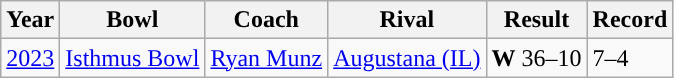<table class="wikitable"; style= "text-align: ">
<tr>
<th width=px>Year</th>
<th width=px>Bowl</th>
<th width=px>Coach</th>
<th width=px>Rival</th>
<th width=px>Result</th>
<th width=px>Record</th>
</tr>
<tr>
<td><a href='#'>2023</a></td>
<td><a href='#'>Isthmus Bowl</a></td>
<td><a href='#'>Ryan Munz</a></td>
<td><a href='#'>Augustana (IL)</a></td>
<td><strong>W</strong> 36–10</td>
<td>7–4</td>
</tr>
</table>
